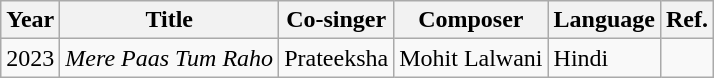<table class="wikitable">
<tr>
<th>Year</th>
<th>Title</th>
<th>Co-singer</th>
<th>Composer</th>
<th>Language</th>
<th>Ref.</th>
</tr>
<tr>
<td>2023</td>
<td><em>Mere Paas Tum Raho</em></td>
<td>Prateeksha</td>
<td>Mohit Lalwani</td>
<td>Hindi</td>
<td></td>
</tr>
</table>
